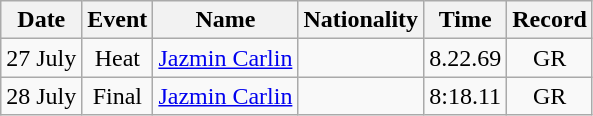<table class=wikitable style=text-align:center>
<tr>
<th>Date</th>
<th>Event</th>
<th>Name</th>
<th>Nationality</th>
<th>Time</th>
<th>Record</th>
</tr>
<tr>
<td>27 July</td>
<td>Heat</td>
<td align=left><a href='#'>Jazmin Carlin</a></td>
<td align=left></td>
<td>8.22.69</td>
<td>GR</td>
</tr>
<tr>
<td>28 July</td>
<td>Final</td>
<td align=left><a href='#'>Jazmin Carlin</a></td>
<td align=left></td>
<td>8:18.11</td>
<td>GR</td>
</tr>
</table>
